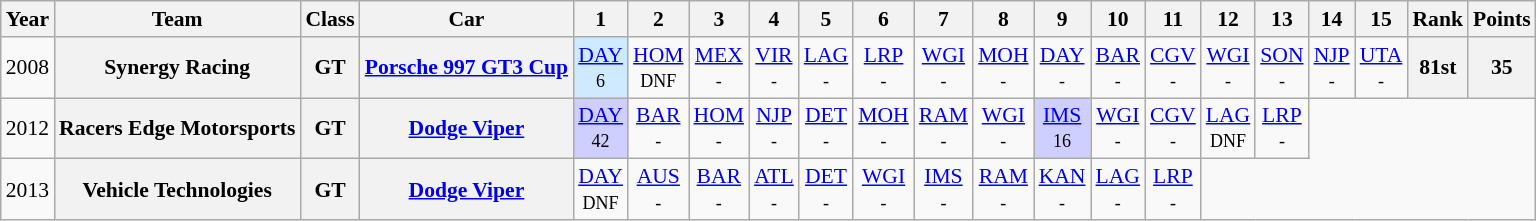<table class="wikitable" style="text-align:center; font-size:90%">
<tr>
<th>Year</th>
<th>Team</th>
<th>Class</th>
<th>Car</th>
<th>1</th>
<th>2</th>
<th>3</th>
<th>4</th>
<th>5</th>
<th>6</th>
<th>7</th>
<th>8</th>
<th>9</th>
<th>10</th>
<th>11</th>
<th>12</th>
<th>13</th>
<th>14</th>
<th>15</th>
<th>Rank</th>
<th>Points</th>
</tr>
<tr>
<td>2008</td>
<th nowrap>Synergy Racing</th>
<th nowrap>GT</th>
<th nowrap><a href='#'>Porsche 997 GT3 Cup</a></th>
<td style="background:#cfeaff;"><a href='#'>DAY</a> <br><small>6</small></td>
<td style="background:#;"><a href='#'>HOM</a> <br><small>DNF</small></td>
<td style="background:#;"><a href='#'>MEX</a><br><small>-</small></td>
<td style="background:#;"><a href='#'>VIR</a> <br><small>-</small></td>
<td style="background:#;"><a href='#'>LAG</a><br><small>-</small></td>
<td style="background:#;"><a href='#'>LRP</a> <br><small>-</small></td>
<td style="background:#;"><a href='#'>WGI</a> <br><small>-</small></td>
<td style="background:#;"><a href='#'>MOH</a> <br><small>-</small></td>
<td style="background:#;"><a href='#'>DAY</a> <br><small>-</small></td>
<td style="background:#;"><a href='#'>BAR</a> <br><small>-</small></td>
<td style="background:#;"><a href='#'>CGV</a><br><small>-</small></td>
<td style="background:#;"><a href='#'>WGI</a> <br><small>-</small></td>
<td style="background:#;"><a href='#'>SON</a> <br><small>-</small></td>
<td style="background:#;"><a href='#'>NJP</a><br><small>-</small></td>
<td style="background:#;"><a href='#'>UTA</a> <br><small>-</small></td>
<th>81st</th>
<th>35</th>
</tr>
<tr>
<td>2012</td>
<th nowrap>Racers Edge Motorsports</th>
<th nowrap>GT</th>
<th nowrap><a href='#'>Dodge Viper</a></th>
<td style="background:#cfcfff;"><a href='#'>DAY</a> <br><small>42</small></td>
<td style="background:#;"><a href='#'>BAR</a> <br><small>-</small></td>
<td style="background:#;"><a href='#'>HOM</a> <br><small>-</small></td>
<td style="background:#;"><a href='#'>NJP</a><br><small>-</small></td>
<td style="background:#;"><a href='#'>DET</a> <br><small>-</small></td>
<td style="background:#;"><a href='#'>MOH</a> <br><small>-</small></td>
<td style="background:#;"><a href='#'>RAM</a> <br><small>-</small></td>
<td style="background:#;"><a href='#'>WGI</a> <br><small>-</small></td>
<td style="background:#cfcfff;"><a href='#'>IMS</a> <br><small>16</small></td>
<td style="background:#;"><a href='#'>WGI</a> <br><small>-</small></td>
<td style="background:#;"><a href='#'>CGV</a><br><small>-</small></td>
<td style="background:#;"><a href='#'>LAG</a><br><small>DNF</small></td>
<td style="background:#;"><a href='#'>LRP</a> <br><small>-</small></td>
</tr>
<tr>
<td>2013</td>
<th nowrap>Vehicle Technologies</th>
<th nowrap>GT</th>
<th nowrap><a href='#'>Dodge Viper</a></th>
<td style="background:#;"><a href='#'>DAY</a> <br><small>DNF</small></td>
<td style="background:#;"><a href='#'>AUS</a> <br><small>-</small></td>
<td style="background:#;"><a href='#'>BAR</a> <br><small>-</small></td>
<td style="background:#;"><a href='#'>ATL</a> <br><small>-</small></td>
<td style="background:#;"><a href='#'>DET</a> <br><small>-</small></td>
<td style="background:#;"><a href='#'>WGI</a> <br><small>-</small></td>
<td style="background:#;"><a href='#'>IMS</a> <br><small>-</small></td>
<td style="background:#;"><a href='#'>RAM</a> <br><small>-</small></td>
<td style="background:#;"><a href='#'>KAN</a> <br><small>-</small></td>
<td style="background:#;"><a href='#'>LAG</a><br><small>-</small></td>
<td style="background:#;"><a href='#'>LRP</a> <br><small>-</small></td>
</tr>
</table>
